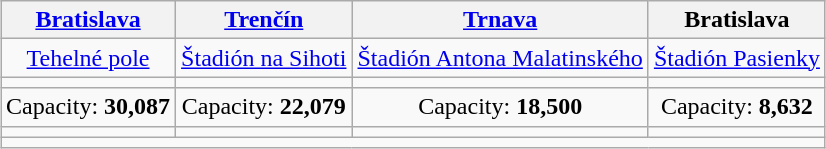<table class="wikitable" style="text-align:center;margin:1em auto;">
<tr>
<th><a href='#'>Bratislava</a></th>
<th><a href='#'>Trenčín</a></th>
<th><a href='#'>Trnava</a></th>
<th>Bratislava</th>
</tr>
<tr>
<td><a href='#'>Tehelné pole</a></td>
<td><a href='#'>Štadión na Sihoti</a></td>
<td><a href='#'>Štadión Antona Malatinského</a></td>
<td><a href='#'>Štadión Pasienky</a></td>
</tr>
<tr>
<td><small></small></td>
<td><small></small></td>
<td><small></small></td>
<td><small></small></td>
</tr>
<tr>
<td>Capacity: <strong>30,087</strong></td>
<td>Capacity: <strong>22,079</strong></td>
<td>Capacity: <strong>18,500</strong></td>
<td>Capacity: <strong>8,632</strong></td>
</tr>
<tr>
<td></td>
<td></td>
<td></td>
<td></td>
</tr>
<tr>
<td colspan="4" rowspan="4"></td>
</tr>
</table>
